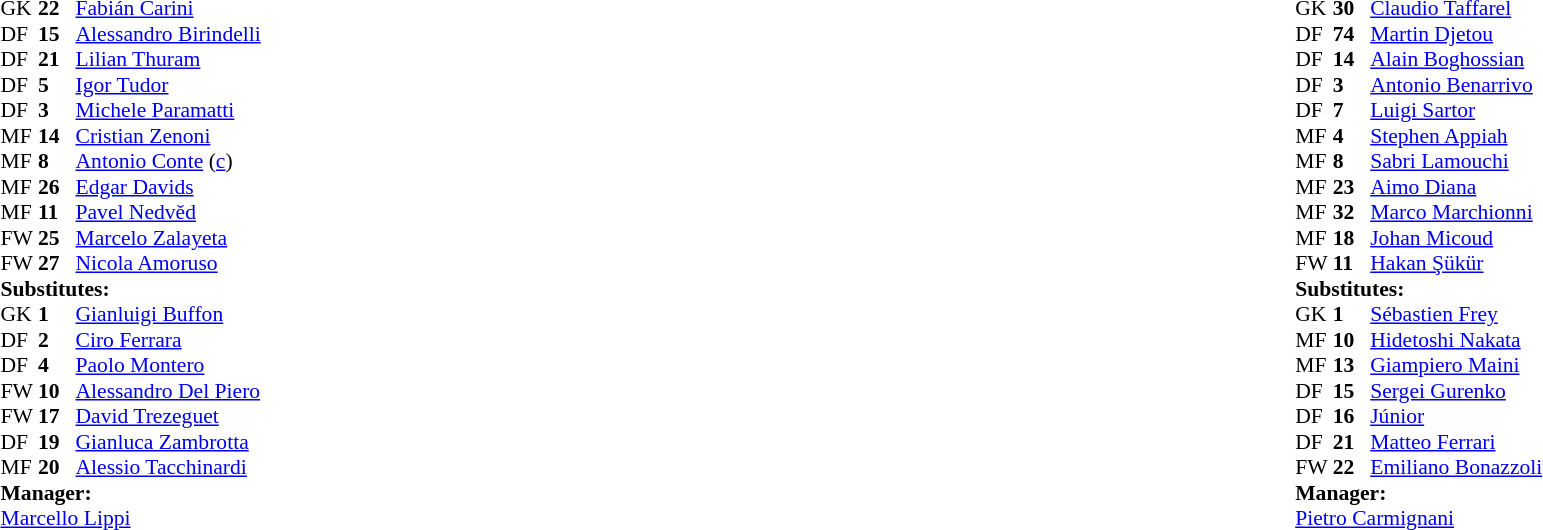<table width="100%">
<tr>
<td valign="top" width="50%"><br><table style="font-size: 90%" cellspacing="0" cellpadding="0">
<tr>
<td colspan="4"></td>
</tr>
<tr>
<th width="25"></th>
<th width="25"></th>
</tr>
<tr>
<td>GK</td>
<td><strong>22</strong></td>
<td> <a href='#'>Fabián Carini</a></td>
</tr>
<tr>
<td>DF</td>
<td><strong>15</strong></td>
<td> <a href='#'>Alessandro Birindelli</a></td>
</tr>
<tr>
<td>DF</td>
<td><strong>21</strong></td>
<td> <a href='#'>Lilian Thuram</a></td>
</tr>
<tr>
<td>DF</td>
<td><strong>5</strong></td>
<td> <a href='#'>Igor Tudor</a></td>
<td></td>
<td></td>
</tr>
<tr>
<td>DF</td>
<td><strong>3</strong></td>
<td> <a href='#'>Michele Paramatti</a></td>
</tr>
<tr>
<td>MF</td>
<td><strong>14</strong></td>
<td> <a href='#'>Cristian Zenoni</a></td>
</tr>
<tr>
<td>MF</td>
<td><strong>8</strong></td>
<td> <a href='#'>Antonio Conte</a> (<a href='#'>c</a>)</td>
</tr>
<tr>
<td>MF</td>
<td><strong>26</strong></td>
<td> <a href='#'>Edgar Davids</a></td>
<td></td>
<td></td>
</tr>
<tr>
<td>MF</td>
<td><strong>11</strong></td>
<td> <a href='#'>Pavel Nedvěd</a></td>
<td></td>
<td></td>
</tr>
<tr>
<td>FW</td>
<td><strong>25</strong></td>
<td> <a href='#'>Marcelo Zalayeta</a></td>
</tr>
<tr>
<td>FW</td>
<td><strong>27</strong></td>
<td> <a href='#'>Nicola Amoruso</a></td>
</tr>
<tr>
<td colspan=4><strong>Substitutes:</strong></td>
</tr>
<tr>
<td>GK</td>
<td><strong>1</strong></td>
<td> <a href='#'>Gianluigi Buffon</a></td>
</tr>
<tr>
<td>DF</td>
<td><strong>2</strong></td>
<td>  <a href='#'>Ciro Ferrara</a></td>
</tr>
<tr>
<td>DF</td>
<td><strong>4</strong></td>
<td> <a href='#'>Paolo Montero</a></td>
<td></td>
<td></td>
</tr>
<tr>
<td>FW</td>
<td><strong>10</strong></td>
<td> <a href='#'>Alessandro Del Piero</a></td>
</tr>
<tr>
<td>FW</td>
<td><strong>17</strong></td>
<td>  <a href='#'>David Trezeguet</a></td>
</tr>
<tr>
<td>DF</td>
<td><strong>19</strong></td>
<td>  <a href='#'>Gianluca Zambrotta</a></td>
<td></td>
<td></td>
</tr>
<tr>
<td>MF</td>
<td><strong>20</strong></td>
<td>  <a href='#'>Alessio Tacchinardi</a></td>
<td></td>
<td></td>
</tr>
<tr>
<td colspan=4><strong>Manager:</strong></td>
</tr>
<tr>
<td colspan="4"> <a href='#'>Marcello Lippi</a></td>
</tr>
</table>
</td>
<td valign="top"></td>
<td valign="top" width="50%"><br><table style="font-size: 90%" cellspacing="0" cellpadding="0" align=center>
<tr>
<td colspan="4"></td>
</tr>
<tr>
<th width="25"></th>
<th width="25"></th>
</tr>
<tr>
<td>GK</td>
<td><strong>30</strong></td>
<td> <a href='#'>Claudio Taffarel</a></td>
</tr>
<tr>
<td>DF</td>
<td><strong>74</strong></td>
<td> <a href='#'>Martin Djetou</a></td>
<td></td>
<td></td>
</tr>
<tr>
<td>DF</td>
<td><strong>14</strong></td>
<td> <a href='#'>Alain Boghossian</a></td>
</tr>
<tr>
<td>DF</td>
<td><strong>3</strong></td>
<td> <a href='#'>Antonio Benarrivo</a></td>
<td></td>
</tr>
<tr>
<td>DF</td>
<td><strong>7</strong></td>
<td> <a href='#'>Luigi Sartor</a></td>
<td></td>
</tr>
<tr>
<td>MF</td>
<td><strong>4</strong></td>
<td> <a href='#'>Stephen Appiah</a></td>
<td></td>
<td></td>
</tr>
<tr>
<td>MF</td>
<td><strong>8</strong></td>
<td> <a href='#'>Sabri Lamouchi</a></td>
</tr>
<tr>
<td>MF</td>
<td><strong>23</strong></td>
<td> <a href='#'>Aimo Diana</a></td>
</tr>
<tr>
<td>MF</td>
<td><strong>32</strong></td>
<td> <a href='#'>Marco Marchionni</a></td>
</tr>
<tr>
<td>MF</td>
<td><strong>18</strong></td>
<td> <a href='#'>Johan Micoud</a></td>
</tr>
<tr>
<td>FW</td>
<td><strong>11</strong></td>
<td> <a href='#'>Hakan Şükür</a></td>
<td></td>
<td></td>
</tr>
<tr>
<td colspan=4><strong>Substitutes:</strong></td>
</tr>
<tr>
<td>GK</td>
<td><strong>1</strong></td>
<td> <a href='#'>Sébastien Frey</a></td>
</tr>
<tr>
<td>MF</td>
<td><strong>10</strong></td>
<td> <a href='#'>Hidetoshi Nakata</a></td>
<td></td>
<td></td>
</tr>
<tr>
<td>MF</td>
<td><strong>13</strong></td>
<td> <a href='#'>Giampiero Maini</a></td>
</tr>
<tr>
<td>DF</td>
<td><strong>15</strong></td>
<td> <a href='#'>Sergei Gurenko</a></td>
<td></td>
<td></td>
</tr>
<tr>
<td>DF</td>
<td><strong>16</strong></td>
<td> <a href='#'>Júnior</a></td>
</tr>
<tr>
<td>DF</td>
<td><strong>21</strong></td>
<td> <a href='#'>Matteo Ferrari</a></td>
</tr>
<tr>
<td>FW</td>
<td><strong>22</strong></td>
<td> <a href='#'>Emiliano Bonazzoli</a></td>
<td></td>
<td></td>
</tr>
<tr>
<td colspan=4><strong>Manager:</strong></td>
</tr>
<tr>
<td colspan="4"> <a href='#'>Pietro Carmignani</a></td>
</tr>
<tr>
</tr>
</table>
</td>
</tr>
</table>
